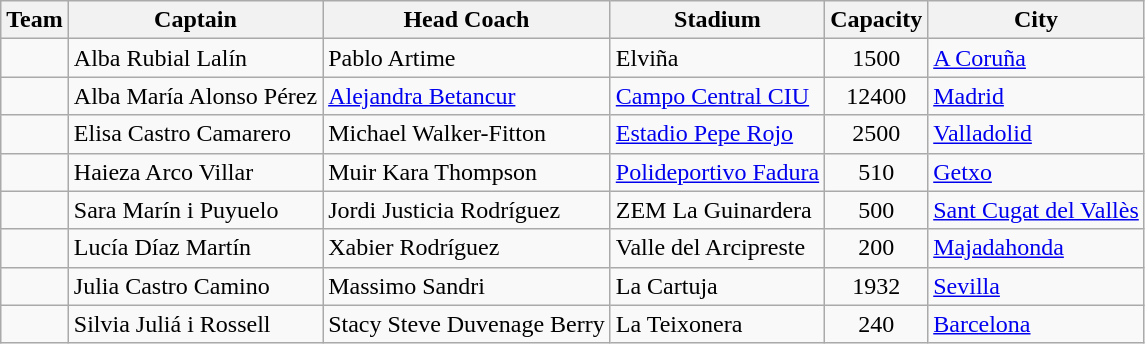<table class="wikitable sortable">
<tr>
<th>Team</th>
<th>Captain</th>
<th>Head Coach</th>
<th>Stadium</th>
<th>Capacity</th>
<th>City</th>
</tr>
<tr>
<td></td>
<td>Alba Rubial Lalín</td>
<td>Pablo Artime</td>
<td>Elviña</td>
<td style="text-align:center">1500</td>
<td><a href='#'>A Coruña</a></td>
</tr>
<tr>
<td></td>
<td>Alba María Alonso Pérez</td>
<td><a href='#'>Alejandra Betancur</a></td>
<td><a href='#'>Campo Central CIU</a></td>
<td style="text-align:center">12400</td>
<td><a href='#'>Madrid</a></td>
</tr>
<tr>
<td></td>
<td>Elisa Castro Camarero</td>
<td>Michael Walker-Fitton</td>
<td><a href='#'>Estadio Pepe Rojo</a></td>
<td style="text-align:center">2500</td>
<td><a href='#'>Valladolid</a></td>
</tr>
<tr>
<td></td>
<td>Haieza Arco Villar</td>
<td>Muir Kara Thompson</td>
<td><a href='#'>Polideportivo Fadura</a></td>
<td style="text-align:center">510</td>
<td><a href='#'>Getxo</a></td>
</tr>
<tr>
<td></td>
<td>Sara Marín i Puyuelo</td>
<td>Jordi Justicia Rodríguez</td>
<td>ZEM La Guinardera</td>
<td style="text-align:center">500</td>
<td><a href='#'>Sant Cugat del Vallès</a></td>
</tr>
<tr>
<td></td>
<td>Lucía Díaz Martín</td>
<td>Xabier Rodríguez</td>
<td>Valle del Arcipreste</td>
<td style="text-align:center">200</td>
<td><a href='#'>Majadahonda</a></td>
</tr>
<tr>
<td></td>
<td>Julia Castro Camino</td>
<td>Massimo Sandri</td>
<td>La Cartuja</td>
<td style="text-align:center">1932</td>
<td><a href='#'>Sevilla</a></td>
</tr>
<tr>
<td></td>
<td>Silvia Juliá i Rossell</td>
<td>Stacy Steve Duvenage Berry</td>
<td>La Teixonera</td>
<td style="text-align:center">240</td>
<td><a href='#'>Barcelona</a></td>
</tr>
</table>
